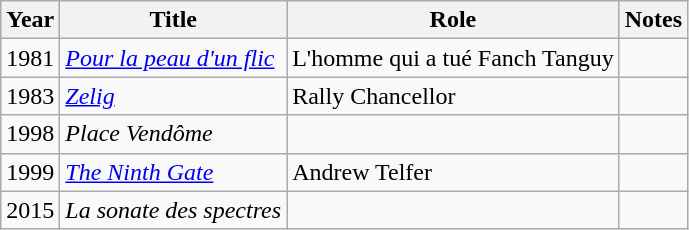<table class="wikitable">
<tr>
<th>Year</th>
<th>Title</th>
<th>Role</th>
<th>Notes</th>
</tr>
<tr>
<td>1981</td>
<td><em><a href='#'>Pour la peau d'un flic</a></em></td>
<td>L'homme qui a tué Fanch Tanguy</td>
<td></td>
</tr>
<tr>
<td>1983</td>
<td><em><a href='#'>Zelig</a></em></td>
<td>Rally Chancellor</td>
<td></td>
</tr>
<tr>
<td>1998</td>
<td><em>Place Vendôme</em></td>
<td></td>
<td></td>
</tr>
<tr>
<td>1999</td>
<td><em><a href='#'>The Ninth Gate</a></em></td>
<td>Andrew Telfer</td>
<td></td>
</tr>
<tr>
<td>2015</td>
<td><em>La sonate des spectres</em></td>
<td></td>
<td></td>
</tr>
</table>
